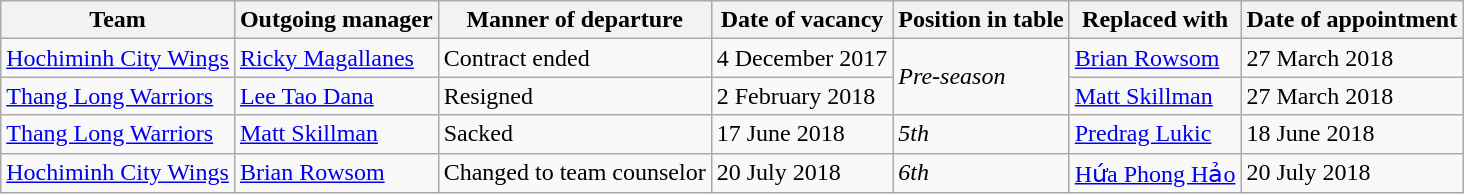<table class="wikitable sortable">
<tr>
<th>Team</th>
<th>Outgoing manager</th>
<th>Manner of departure</th>
<th>Date of vacancy</th>
<th>Position in table</th>
<th>Replaced with</th>
<th>Date of appointment</th>
</tr>
<tr>
<td><a href='#'>Hochiminh City Wings</a></td>
<td> <a href='#'>Ricky Magallanes</a></td>
<td>Contract ended</td>
<td>4 December 2017</td>
<td rowspan=2><em>Pre-season</em></td>
<td> <a href='#'>Brian Rowsom</a></td>
<td>27 March 2018</td>
</tr>
<tr>
<td><a href='#'>Thang Long Warriors</a></td>
<td> <a href='#'>Lee Tao Dana</a></td>
<td>Resigned</td>
<td>2 February 2018</td>
<td> <a href='#'>Matt Skillman</a></td>
<td>27 March 2018</td>
</tr>
<tr>
<td><a href='#'>Thang Long Warriors</a></td>
<td> <a href='#'>Matt Skillman</a></td>
<td>Sacked</td>
<td>17 June 2018</td>
<td><em>5th</em></td>
<td> <a href='#'>Predrag Lukic</a></td>
<td>18 June 2018</td>
</tr>
<tr>
<td><a href='#'>Hochiminh City Wings</a></td>
<td> <a href='#'>Brian Rowsom</a></td>
<td>Changed to team counselor</td>
<td>20 July 2018</td>
<td><em>6th</em></td>
<td> <a href='#'>Hứa Phong Hảo</a></td>
<td>20 July 2018</td>
</tr>
</table>
